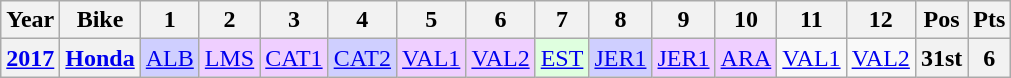<table class="wikitable" style="text-align:center">
<tr>
<th>Year</th>
<th>Bike</th>
<th>1</th>
<th>2</th>
<th>3</th>
<th>4</th>
<th>5</th>
<th>6</th>
<th>7</th>
<th>8</th>
<th>9</th>
<th>10</th>
<th>11</th>
<th>12</th>
<th>Pos</th>
<th>Pts</th>
</tr>
<tr>
<th><a href='#'>2017</a></th>
<th><a href='#'>Honda</a></th>
<td style="background:#cfcfff;"><a href='#'>ALB</a><br></td>
<td style="background:#efcfff;"><a href='#'>LMS</a><br></td>
<td style="background:#efcfff;"><a href='#'>CAT1</a><br></td>
<td style="background:#cfcfff;"><a href='#'>CAT2</a><br></td>
<td style="background:#efcfff;"><a href='#'>VAL1</a><br></td>
<td style="background:#efcfff;"><a href='#'>VAL2</a><br></td>
<td style="background:#dfffdf;"><a href='#'>EST</a><br></td>
<td style="background:#cfcfff;"><a href='#'>JER1</a><br></td>
<td style="background:#efcfff;"><a href='#'>JER1</a><br></td>
<td style="background:#efcfff;"><a href='#'>ARA</a><br></td>
<td style="background:#;"><a href='#'>VAL1</a><br></td>
<td style="background:#;"><a href='#'>VAL2</a><br></td>
<th style="background:#;">31st</th>
<th style="background:#;">6</th>
</tr>
</table>
